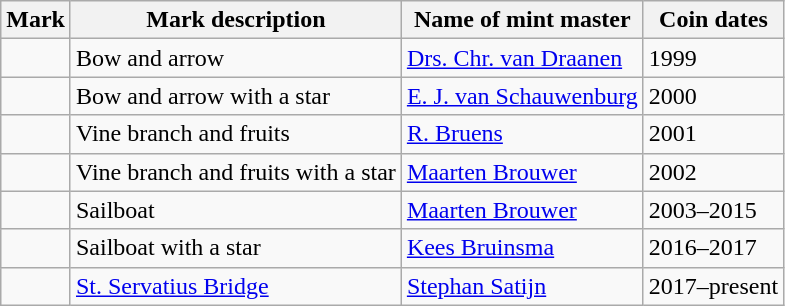<table class="wikitable">
<tr>
<th>Mark</th>
<th>Mark description</th>
<th>Name of mint master</th>
<th>Coin dates</th>
</tr>
<tr>
<td style="text-align:center"></td>
<td>Bow and arrow</td>
<td><a href='#'>Drs. Chr. van Draanen</a></td>
<td>1999</td>
</tr>
<tr>
<td style="text-align:center"></td>
<td>Bow and arrow with a star</td>
<td><a href='#'>E. J. van Schauwenburg</a></td>
<td>2000</td>
</tr>
<tr>
<td style="text-align:center"></td>
<td>Vine branch and fruits</td>
<td><a href='#'>R. Bruens</a></td>
<td>2001</td>
</tr>
<tr>
<td style="text-align:center"></td>
<td>Vine branch and fruits with a star</td>
<td><a href='#'>Maarten Brouwer</a></td>
<td>2002</td>
</tr>
<tr>
<td style="text-align:center"></td>
<td>Sailboat</td>
<td><a href='#'>Maarten Brouwer</a></td>
<td>2003–2015</td>
</tr>
<tr>
<td></td>
<td>Sailboat with a star</td>
<td><a href='#'>Kees Bruinsma</a></td>
<td>2016–2017</td>
</tr>
<tr>
<td style="text-align:center"></td>
<td><a href='#'>St. Servatius Bridge</a></td>
<td><a href='#'>Stephan Satijn</a></td>
<td>2017–present</td>
</tr>
</table>
